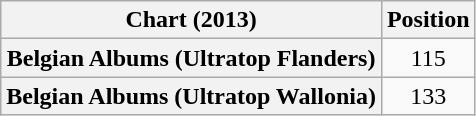<table class="wikitable sortable plainrowheaders" style="text-align:center">
<tr>
<th scope="col">Chart (2013)</th>
<th scope="col">Position</th>
</tr>
<tr>
<th scope="row">Belgian Albums (Ultratop Flanders)</th>
<td>115</td>
</tr>
<tr>
<th scope="row">Belgian Albums (Ultratop Wallonia)</th>
<td>133</td>
</tr>
</table>
